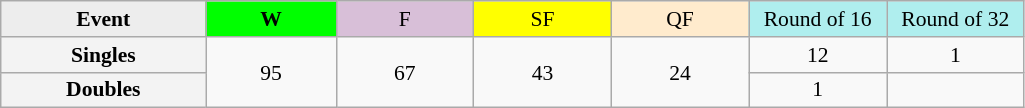<table class=wikitable style=font-size:90%;text-align:center>
<tr>
<td style="width:130px; background:#ededed;"><strong>Event</strong></td>
<td style="width:80px; background:lime;"><strong>W</strong></td>
<td style="width:85px; background:thistle;">F</td>
<td style="width:85px; background:#ff0;">SF</td>
<td style="width:85px; background:#ffebcd;">QF</td>
<td style="width:85px; background:#afeeee;">Round of 16</td>
<td style="width:85px; background:#afeeee;">Round of 32</td>
</tr>
<tr>
<th style="background:#f3f3f3;">Singles</th>
<td rowspan=2>95</td>
<td rowspan=2>67</td>
<td rowspan=2>43</td>
<td rowspan=2>24</td>
<td>12</td>
<td>1</td>
</tr>
<tr>
<th style="background:#f3f3f3;">Doubles</th>
<td>1</td>
<td></td>
</tr>
</table>
